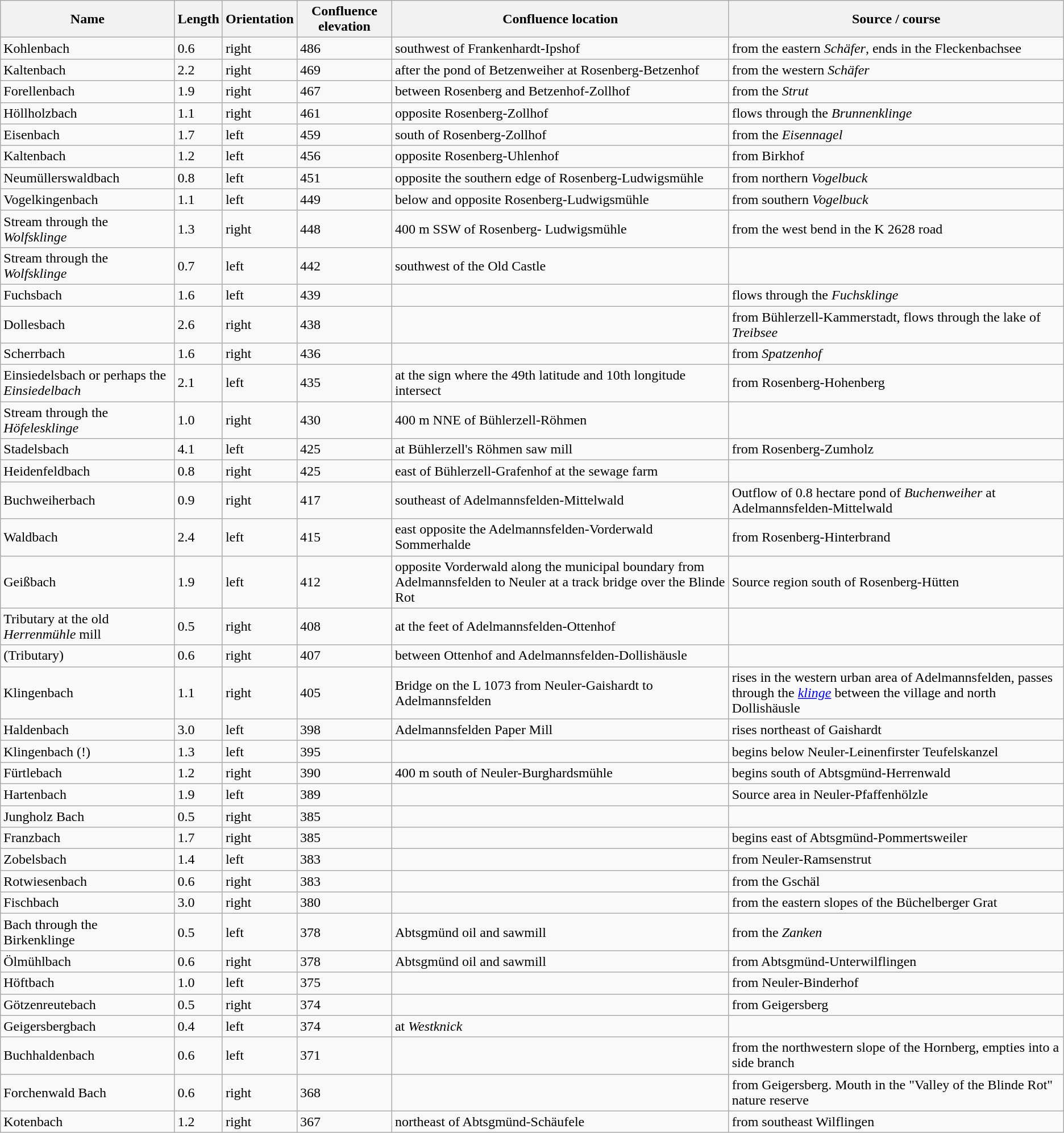<table class="wikitable">
<tr>
<th>Name</th>
<th>Length<br></th>
<th>Orientation</th>
<th>Confluence elevation<br></th>
<th>Confluence location</th>
<th>Source / course</th>
</tr>
<tr>
<td>Kohlenbach</td>
<td>0.6</td>
<td>right</td>
<td>486</td>
<td>southwest of Frankenhardt-Ipshof</td>
<td>from the eastern <em>Schäfer</em>, ends in the Fleckenbachsee</td>
</tr>
<tr>
<td>Kaltenbach</td>
<td>2.2</td>
<td>right</td>
<td>469</td>
<td>after the pond of Betzenweiher at Rosenberg-Betzenhof</td>
<td>from the western <em>Schäfer</em></td>
</tr>
<tr>
<td>Forellenbach</td>
<td>1.9</td>
<td>right</td>
<td>467</td>
<td>between Rosenberg and Betzenhof-Zollhof</td>
<td>from the <em>Strut</em></td>
</tr>
<tr>
<td>Höllholzbach</td>
<td>1.1</td>
<td>right</td>
<td>461</td>
<td>opposite Rosenberg-Zollhof</td>
<td>flows through the <em>Brunnenklinge</em></td>
</tr>
<tr>
<td>Eisenbach</td>
<td>1.7</td>
<td>left</td>
<td>459</td>
<td>south of Rosenberg-Zollhof</td>
<td>from the <em>Eisennagel</em></td>
</tr>
<tr>
<td>Kaltenbach</td>
<td>1.2</td>
<td>left</td>
<td>456</td>
<td>opposite Rosenberg-Uhlenhof</td>
<td>from Birkhof</td>
</tr>
<tr>
<td>Neumüllerswaldbach</td>
<td>0.8</td>
<td>left</td>
<td>451</td>
<td>opposite the southern edge of Rosenberg-Ludwigsmühle</td>
<td>from northern <em>Vogelbuck</em></td>
</tr>
<tr>
<td>Vogelkingenbach</td>
<td>1.1</td>
<td>left</td>
<td>449</td>
<td>below and opposite Rosenberg-Ludwigsmühle</td>
<td>from southern <em>Vogelbuck</em></td>
</tr>
<tr>
<td>Stream through the <em>Wolfsklinge</em></td>
<td>1.3</td>
<td>right</td>
<td>448</td>
<td>400 m SSW of Rosenberg- Ludwigsmühle</td>
<td>from the west bend in the K 2628 road</td>
</tr>
<tr>
<td>Stream through the <em>Wolfsklinge</em></td>
<td>0.7</td>
<td>left</td>
<td>442</td>
<td>southwest of the Old Castle</td>
<td></td>
</tr>
<tr>
<td>Fuchsbach</td>
<td>1.6</td>
<td>left</td>
<td>439</td>
<td></td>
<td>flows through the <em>Fuchsklinge</em></td>
</tr>
<tr>
<td>Dollesbach</td>
<td>2.6</td>
<td>right</td>
<td>438</td>
<td></td>
<td>from Bühlerzell-Kammerstadt, flows through the lake of <em>Treibsee</em></td>
</tr>
<tr>
<td>Scherrbach</td>
<td>1.6</td>
<td>right</td>
<td>436</td>
<td></td>
<td>from <em>Spatzenhof</em></td>
</tr>
<tr>
<td>Einsiedelsbach or perhaps the <em>Einsiedelbach</em></td>
<td>2.1</td>
<td>left</td>
<td>435</td>
<td>at the sign where the 49th latitude and 10th longitude intersect</td>
<td>from Rosenberg-Hohenberg</td>
</tr>
<tr>
<td>Stream through the <em>Höfelesklinge</em></td>
<td>1.0</td>
<td>right</td>
<td>430</td>
<td>400 m NNE of Bühlerzell-Röhmen</td>
<td></td>
</tr>
<tr>
<td>Stadelsbach</td>
<td>4.1</td>
<td>left</td>
<td>425</td>
<td>at Bühlerzell's Röhmen saw mill</td>
<td>from Rosenberg-Zumholz</td>
</tr>
<tr>
<td>Heidenfeldbach</td>
<td>0.8</td>
<td>right</td>
<td>425</td>
<td>east of Bühlerzell-Grafenhof at the sewage farm</td>
<td></td>
</tr>
<tr>
<td>Buchweiherbach</td>
<td>0.9</td>
<td>right</td>
<td>417</td>
<td>southeast of Adelmannsfelden-Mittelwald</td>
<td>Outflow of 0.8 hectare pond of <em>Buchenweiher</em> at Adelmannsfelden-Mittelwald</td>
</tr>
<tr>
<td>Waldbach</td>
<td>2.4</td>
<td>left</td>
<td>415</td>
<td>east opposite the Adelmannsfelden-Vorderwald Sommerhalde</td>
<td>from Rosenberg-Hinterbrand</td>
</tr>
<tr>
<td>Geißbach</td>
<td>1.9</td>
<td>left</td>
<td>412</td>
<td>opposite Vorderwald along the municipal boundary from Adelmannsfelden to Neuler at a track bridge over the Blinde Rot</td>
<td>Source region south of Rosenberg-Hütten</td>
</tr>
<tr>
<td>Tributary at the old <em>Herrenmühle</em> mill</td>
<td>0.5</td>
<td>right</td>
<td>408</td>
<td>at the feet of Adelmannsfelden-Ottenhof</td>
<td></td>
</tr>
<tr>
<td>(Tributary)</td>
<td>0.6</td>
<td>right</td>
<td>407</td>
<td>between Ottenhof and Adelmannsfelden-Dollishäusle</td>
<td></td>
</tr>
<tr>
<td>Klingenbach</td>
<td>1.1</td>
<td>right</td>
<td>405</td>
<td>Bridge on the L 1073 from Neuler-Gaishardt to Adelmannsfelden</td>
<td>rises in the western urban area of Adelmannsfelden, passes through the <em><a href='#'>klinge</a></em> between the village and north Dollishäusle</td>
</tr>
<tr>
<td>Haldenbach</td>
<td>3.0</td>
<td>left</td>
<td>398</td>
<td>Adelmannsfelden Paper Mill</td>
<td>rises northeast of Gaishardt</td>
</tr>
<tr>
<td>Klingenbach (!)</td>
<td>1.3</td>
<td>left</td>
<td>395</td>
<td></td>
<td>begins below Neuler-Leinenfirster Teufelskanzel</td>
</tr>
<tr>
<td>Fürtlebach</td>
<td>1.2</td>
<td>right</td>
<td>390</td>
<td>400 m south of Neuler-Burghardsmühle</td>
<td>begins south of Abtsgmünd-Herrenwald</td>
</tr>
<tr>
<td>Hartenbach</td>
<td>1.9</td>
<td>left</td>
<td>389</td>
<td></td>
<td>Source area in Neuler-Pfaffenhölzle</td>
</tr>
<tr>
<td>Jungholz Bach</td>
<td>0.5</td>
<td>right</td>
<td>385</td>
<td></td>
<td></td>
</tr>
<tr>
<td>Franzbach</td>
<td>1.7</td>
<td>right</td>
<td>385</td>
<td></td>
<td>begins east of Abtsgmünd-Pommertsweiler</td>
</tr>
<tr>
<td>Zobelsbach</td>
<td>1.4</td>
<td>left</td>
<td>383</td>
<td></td>
<td>from Neuler-Ramsenstrut</td>
</tr>
<tr>
<td>Rotwiesenbach</td>
<td>0.6</td>
<td>right</td>
<td>383</td>
<td></td>
<td>from the Gschäl</td>
</tr>
<tr>
<td>Fischbach</td>
<td>3.0</td>
<td>right</td>
<td>380</td>
<td></td>
<td>from the eastern slopes of the Büchelberger Grat</td>
</tr>
<tr>
<td>Bach through the Birkenklinge</td>
<td>0.5</td>
<td>left</td>
<td>378</td>
<td>Abtsgmünd oil and sawmill</td>
<td>from the <em>Zanken</em></td>
</tr>
<tr>
<td>Ölmühlbach</td>
<td>0.6</td>
<td>right</td>
<td>378</td>
<td>Abtsgmünd oil and sawmill</td>
<td>from Abtsgmünd-Unterwilflingen</td>
</tr>
<tr>
<td>Höftbach</td>
<td>1.0</td>
<td>left</td>
<td>375</td>
<td></td>
<td>from Neuler-Binderhof</td>
</tr>
<tr>
<td>Götzenreutebach</td>
<td>0.5</td>
<td>right</td>
<td>374</td>
<td></td>
<td>from Geigersberg</td>
</tr>
<tr>
<td>Geigersbergbach</td>
<td>0.4</td>
<td>left</td>
<td>374</td>
<td>at <em>Westknick</em></td>
<td></td>
</tr>
<tr>
<td>Buchhaldenbach</td>
<td>0.6</td>
<td>left</td>
<td>371</td>
<td></td>
<td>from the northwestern slope of the Hornberg, empties into a side branch</td>
</tr>
<tr>
<td>Forchenwald Bach</td>
<td>0.6</td>
<td>right</td>
<td>368</td>
<td></td>
<td>from Geigersberg. Mouth in the "Valley of the Blinde Rot" nature reserve</td>
</tr>
<tr>
<td>Kotenbach</td>
<td>1.2</td>
<td>right</td>
<td>367</td>
<td>northeast of Abtsgmünd-Schäufele</td>
<td>from southeast Wilflingen</td>
</tr>
</table>
